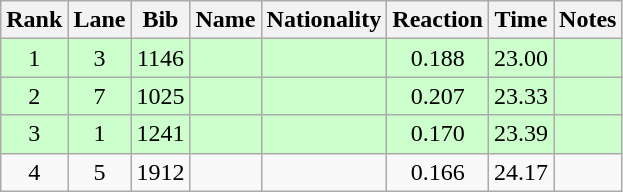<table class="wikitable sortable" style="text-align:center">
<tr>
<th>Rank</th>
<th>Lane</th>
<th>Bib</th>
<th>Name</th>
<th>Nationality</th>
<th>Reaction</th>
<th>Time</th>
<th>Notes</th>
</tr>
<tr bgcolor=ccffcc>
<td>1</td>
<td>3</td>
<td>1146</td>
<td align=left></td>
<td align=left></td>
<td>0.188</td>
<td>23.00</td>
<td><strong></strong></td>
</tr>
<tr bgcolor=ccffcc>
<td>2</td>
<td>7</td>
<td>1025</td>
<td align=left></td>
<td align=left></td>
<td>0.207</td>
<td>23.33</td>
<td><strong></strong></td>
</tr>
<tr bgcolor=ccffcc>
<td>3</td>
<td>1</td>
<td>1241</td>
<td align=left></td>
<td align=left></td>
<td>0.170</td>
<td>23.39</td>
<td><strong></strong></td>
</tr>
<tr>
<td>4</td>
<td>5</td>
<td>1912</td>
<td align=left></td>
<td align=left></td>
<td>0.166</td>
<td>24.17</td>
<td></td>
</tr>
</table>
